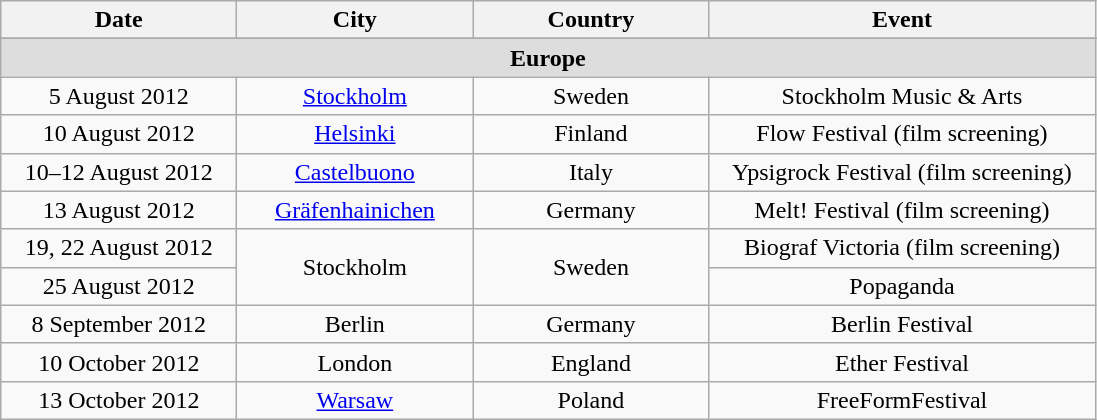<table class="wikitable" style="text-align:center">
<tr>
<th width="150">Date</th>
<th width="150">City</th>
<th width="150">Country</th>
<th width="250">Event</th>
</tr>
<tr>
</tr>
<tr style="background:#ddd;">
<td colspan="5"><strong>Europe</strong></td>
</tr>
<tr>
<td>5 August 2012</td>
<td><a href='#'>Stockholm</a></td>
<td>Sweden</td>
<td>Stockholm Music & Arts</td>
</tr>
<tr>
<td>10 August 2012</td>
<td><a href='#'>Helsinki</a></td>
<td>Finland</td>
<td>Flow Festival (film screening)</td>
</tr>
<tr>
<td>10–12 August 2012</td>
<td><a href='#'>Castelbuono</a></td>
<td>Italy</td>
<td>Ypsigrock Festival (film screening)</td>
</tr>
<tr>
<td>13 August 2012</td>
<td><a href='#'>Gräfenhainichen</a></td>
<td>Germany</td>
<td>Melt! Festival (film screening)</td>
</tr>
<tr>
<td>19, 22 August 2012</td>
<td rowspan="2">Stockholm</td>
<td rowspan="2">Sweden</td>
<td>Biograf Victoria (film screening)</td>
</tr>
<tr>
<td>25 August 2012</td>
<td>Popaganda</td>
</tr>
<tr>
<td>8 September 2012</td>
<td>Berlin</td>
<td>Germany</td>
<td>Berlin Festival</td>
</tr>
<tr>
<td>10 October 2012</td>
<td>London</td>
<td>England</td>
<td>Ether Festival</td>
</tr>
<tr>
<td>13 October 2012</td>
<td><a href='#'>Warsaw</a></td>
<td>Poland</td>
<td>FreeFormFestival</td>
</tr>
</table>
